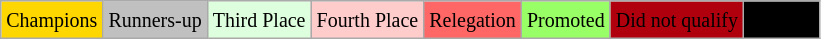<table class="wikitable">
<tr>
<td bgcolor=gold><small>Champions</small></td>
<td bgcolor=silver><small>Runners-up</small></td>
<td bgcolor="#DDFFDD"><small>Third Place</small></td>
<td bgcolor="#FFCCCC"><small>Fourth Place</small></td>
<td bgcolor="#FF6666"><small>Relegation</small></td>
<td bgcolor="#99FF66"><small>Promoted</small></td>
<td bgcolor="#Bronze"><small>Did not qualify</small></td>
<td bgcolor="#000000"><small><span>not held</span></small></td>
</tr>
</table>
